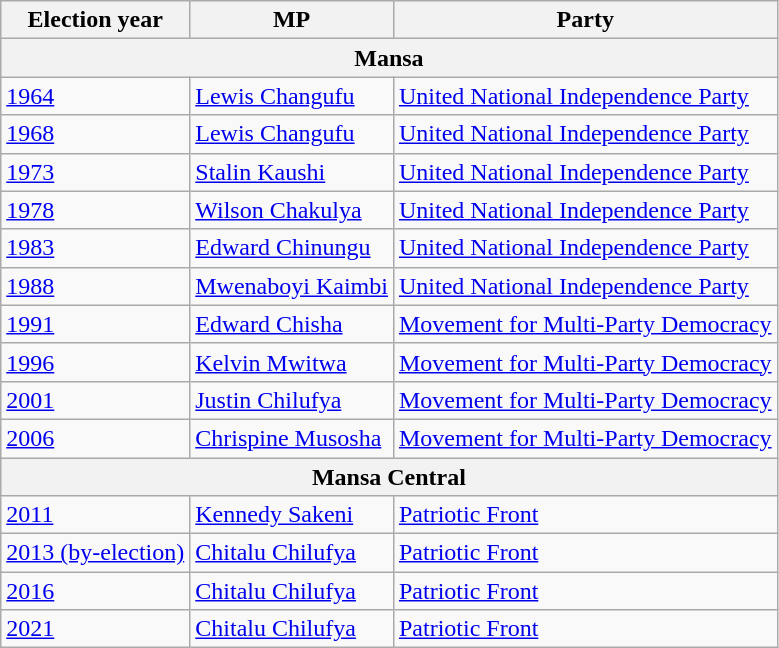<table class=wikitable>
<tr>
<th>Election year</th>
<th>MP</th>
<th>Party</th>
</tr>
<tr>
<th colspan=3>Mansa</th>
</tr>
<tr>
<td><a href='#'>1964</a></td>
<td><a href='#'>Lewis Changufu</a></td>
<td><a href='#'>United National Independence Party</a></td>
</tr>
<tr>
<td><a href='#'>1968</a></td>
<td><a href='#'>Lewis Changufu</a></td>
<td><a href='#'>United National Independence Party</a></td>
</tr>
<tr>
<td><a href='#'>1973</a></td>
<td><a href='#'>Stalin Kaushi</a></td>
<td><a href='#'>United National Independence Party</a></td>
</tr>
<tr>
<td><a href='#'>1978</a></td>
<td><a href='#'>Wilson Chakulya</a></td>
<td><a href='#'>United National Independence Party</a></td>
</tr>
<tr>
<td><a href='#'>1983</a></td>
<td><a href='#'>Edward Chinungu</a></td>
<td><a href='#'>United National Independence Party</a></td>
</tr>
<tr>
<td><a href='#'>1988</a></td>
<td><a href='#'>Mwenaboyi Kaimbi</a></td>
<td><a href='#'>United National Independence Party</a></td>
</tr>
<tr>
<td><a href='#'>1991</a></td>
<td><a href='#'>Edward Chisha</a></td>
<td><a href='#'>Movement for Multi-Party Democracy</a></td>
</tr>
<tr>
<td><a href='#'>1996</a></td>
<td><a href='#'>Kelvin Mwitwa</a></td>
<td><a href='#'>Movement for Multi-Party Democracy</a></td>
</tr>
<tr>
<td><a href='#'>2001</a></td>
<td><a href='#'>Justin Chilufya</a></td>
<td><a href='#'>Movement for Multi-Party Democracy</a></td>
</tr>
<tr>
<td><a href='#'>2006</a></td>
<td><a href='#'>Chrispine Musosha</a></td>
<td><a href='#'>Movement for Multi-Party Democracy</a></td>
</tr>
<tr>
<th colspan=3>Mansa Central</th>
</tr>
<tr>
<td><a href='#'>2011</a></td>
<td><a href='#'>Kennedy Sakeni</a></td>
<td><a href='#'>Patriotic Front</a></td>
</tr>
<tr>
<td><a href='#'>2013 (by-election)</a></td>
<td><a href='#'>Chitalu Chilufya</a></td>
<td><a href='#'>Patriotic Front</a></td>
</tr>
<tr>
<td><a href='#'>2016</a></td>
<td><a href='#'>Chitalu Chilufya</a></td>
<td><a href='#'>Patriotic Front</a></td>
</tr>
<tr>
<td><a href='#'>2021</a></td>
<td><a href='#'>Chitalu Chilufya</a></td>
<td><a href='#'>Patriotic Front</a></td>
</tr>
</table>
